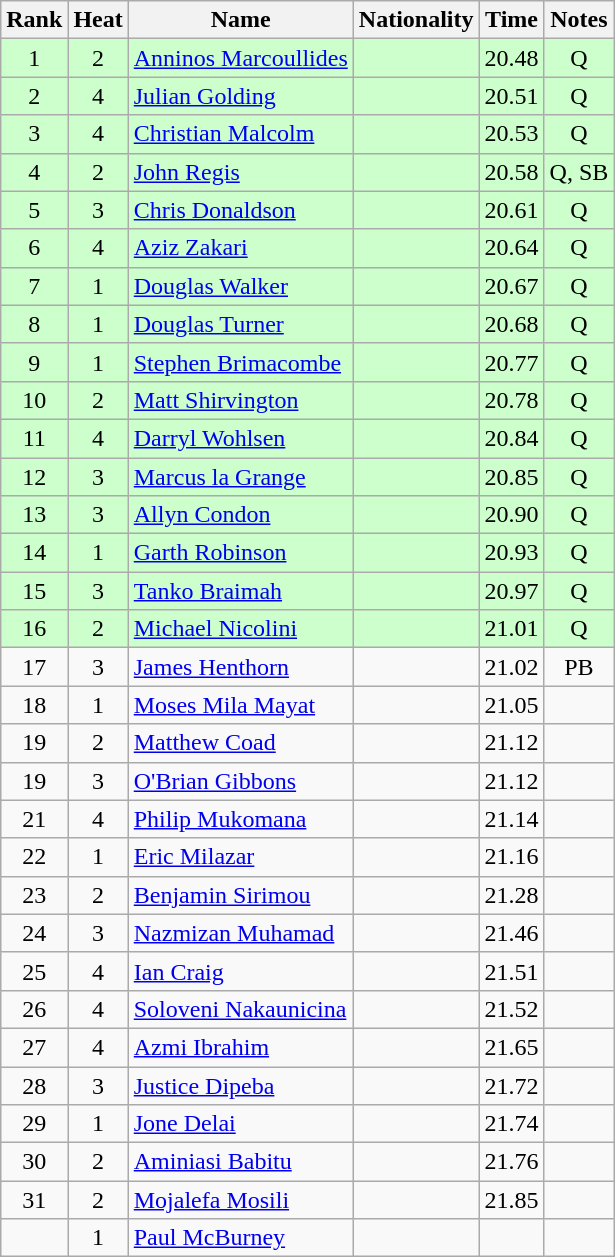<table class="wikitable sortable" style="text-align:center">
<tr>
<th>Rank</th>
<th>Heat</th>
<th>Name</th>
<th>Nationality</th>
<th>Time</th>
<th>Notes</th>
</tr>
<tr bgcolor=ccffcc>
<td>1</td>
<td>2</td>
<td align=left><a href='#'>Anninos Marcoullides</a></td>
<td align=left></td>
<td>20.48</td>
<td>Q</td>
</tr>
<tr bgcolor=ccffcc>
<td>2</td>
<td>4</td>
<td align=left><a href='#'>Julian Golding</a></td>
<td align=left></td>
<td>20.51</td>
<td>Q</td>
</tr>
<tr bgcolor=ccffcc>
<td>3</td>
<td>4</td>
<td align=left><a href='#'>Christian Malcolm</a></td>
<td align=left></td>
<td>20.53</td>
<td>Q</td>
</tr>
<tr bgcolor=ccffcc>
<td>4</td>
<td>2</td>
<td align=left><a href='#'>John Regis</a></td>
<td align=left></td>
<td>20.58</td>
<td>Q, SB</td>
</tr>
<tr bgcolor=ccffcc>
<td>5</td>
<td>3</td>
<td align=left><a href='#'>Chris Donaldson</a></td>
<td align=left></td>
<td>20.61</td>
<td>Q</td>
</tr>
<tr bgcolor=ccffcc>
<td>6</td>
<td>4</td>
<td align=left><a href='#'>Aziz Zakari</a></td>
<td align=left></td>
<td>20.64</td>
<td>Q</td>
</tr>
<tr bgcolor=ccffcc>
<td>7</td>
<td>1</td>
<td align=left><a href='#'>Douglas Walker</a></td>
<td align=left></td>
<td>20.67</td>
<td>Q</td>
</tr>
<tr bgcolor=ccffcc>
<td>8</td>
<td>1</td>
<td align=left><a href='#'>Douglas Turner</a></td>
<td align=left></td>
<td>20.68</td>
<td>Q</td>
</tr>
<tr bgcolor=ccffcc>
<td>9</td>
<td>1</td>
<td align=left><a href='#'>Stephen Brimacombe</a></td>
<td align=left></td>
<td>20.77</td>
<td>Q</td>
</tr>
<tr bgcolor=ccffcc>
<td>10</td>
<td>2</td>
<td align=left><a href='#'>Matt Shirvington</a></td>
<td align=left></td>
<td>20.78</td>
<td>Q</td>
</tr>
<tr bgcolor=ccffcc>
<td>11</td>
<td>4</td>
<td align=left><a href='#'>Darryl Wohlsen</a></td>
<td align=left></td>
<td>20.84</td>
<td>Q</td>
</tr>
<tr bgcolor=ccffcc>
<td>12</td>
<td>3</td>
<td align=left><a href='#'>Marcus la Grange</a></td>
<td align=left></td>
<td>20.85</td>
<td>Q</td>
</tr>
<tr bgcolor=ccffcc>
<td>13</td>
<td>3</td>
<td align=left><a href='#'>Allyn Condon</a></td>
<td align=left></td>
<td>20.90</td>
<td>Q</td>
</tr>
<tr bgcolor=ccffcc>
<td>14</td>
<td>1</td>
<td align=left><a href='#'>Garth Robinson</a></td>
<td align=left></td>
<td>20.93</td>
<td>Q</td>
</tr>
<tr bgcolor=ccffcc>
<td>15</td>
<td>3</td>
<td align=left><a href='#'>Tanko Braimah</a></td>
<td align=left></td>
<td>20.97</td>
<td>Q</td>
</tr>
<tr bgcolor=ccffcc>
<td>16</td>
<td>2</td>
<td align=left><a href='#'>Michael Nicolini</a></td>
<td align=left></td>
<td>21.01</td>
<td>Q</td>
</tr>
<tr>
<td>17</td>
<td>3</td>
<td align=left><a href='#'>James Henthorn</a></td>
<td align=left></td>
<td>21.02</td>
<td>PB</td>
</tr>
<tr>
<td>18</td>
<td>1</td>
<td align=left><a href='#'>Moses Mila Mayat</a></td>
<td align=left></td>
<td>21.05</td>
<td></td>
</tr>
<tr>
<td>19</td>
<td>2</td>
<td align=left><a href='#'>Matthew Coad</a></td>
<td align=left></td>
<td>21.12</td>
<td></td>
</tr>
<tr>
<td>19</td>
<td>3</td>
<td align=left><a href='#'>O'Brian Gibbons</a></td>
<td align=left></td>
<td>21.12</td>
<td></td>
</tr>
<tr>
<td>21</td>
<td>4</td>
<td align=left><a href='#'>Philip Mukomana</a></td>
<td align=left></td>
<td>21.14</td>
<td></td>
</tr>
<tr>
<td>22</td>
<td>1</td>
<td align=left><a href='#'>Eric Milazar</a></td>
<td align=left></td>
<td>21.16</td>
<td></td>
</tr>
<tr>
<td>23</td>
<td>2</td>
<td align=left><a href='#'>Benjamin Sirimou</a></td>
<td align=left></td>
<td>21.28</td>
<td></td>
</tr>
<tr>
<td>24</td>
<td>3</td>
<td align=left><a href='#'>Nazmizan Muhamad</a></td>
<td align=left></td>
<td>21.46</td>
<td></td>
</tr>
<tr>
<td>25</td>
<td>4</td>
<td align=left><a href='#'>Ian Craig</a></td>
<td align=left></td>
<td>21.51</td>
<td></td>
</tr>
<tr>
<td>26</td>
<td>4</td>
<td align=left><a href='#'>Soloveni Nakaunicina</a></td>
<td align=left></td>
<td>21.52</td>
<td></td>
</tr>
<tr>
<td>27</td>
<td>4</td>
<td align=left><a href='#'>Azmi Ibrahim</a></td>
<td align=left></td>
<td>21.65</td>
<td></td>
</tr>
<tr>
<td>28</td>
<td>3</td>
<td align=left><a href='#'>Justice Dipeba</a></td>
<td align=left></td>
<td>21.72</td>
<td></td>
</tr>
<tr>
<td>29</td>
<td>1</td>
<td align=left><a href='#'>Jone Delai</a></td>
<td align=left></td>
<td>21.74</td>
<td></td>
</tr>
<tr>
<td>30</td>
<td>2</td>
<td align=left><a href='#'>Aminiasi Babitu</a></td>
<td align=left></td>
<td>21.76</td>
<td></td>
</tr>
<tr>
<td>31</td>
<td>2</td>
<td align=left><a href='#'>Mojalefa Mosili</a></td>
<td align=left></td>
<td>21.85</td>
<td></td>
</tr>
<tr>
<td></td>
<td>1</td>
<td align=left><a href='#'>Paul McBurney</a></td>
<td align=left></td>
<td></td>
<td></td>
</tr>
</table>
